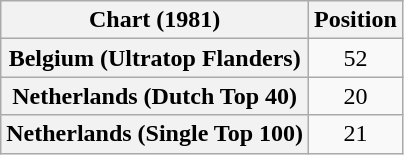<table class="wikitable sortable plainrowheaders" style="text-align:center">
<tr>
<th scope="col">Chart (1981)</th>
<th scope="col">Position</th>
</tr>
<tr>
<th scope="row">Belgium (Ultratop Flanders)</th>
<td>52</td>
</tr>
<tr>
<th scope="row">Netherlands (Dutch Top 40)</th>
<td>20</td>
</tr>
<tr>
<th scope="row">Netherlands (Single Top 100)</th>
<td>21</td>
</tr>
</table>
